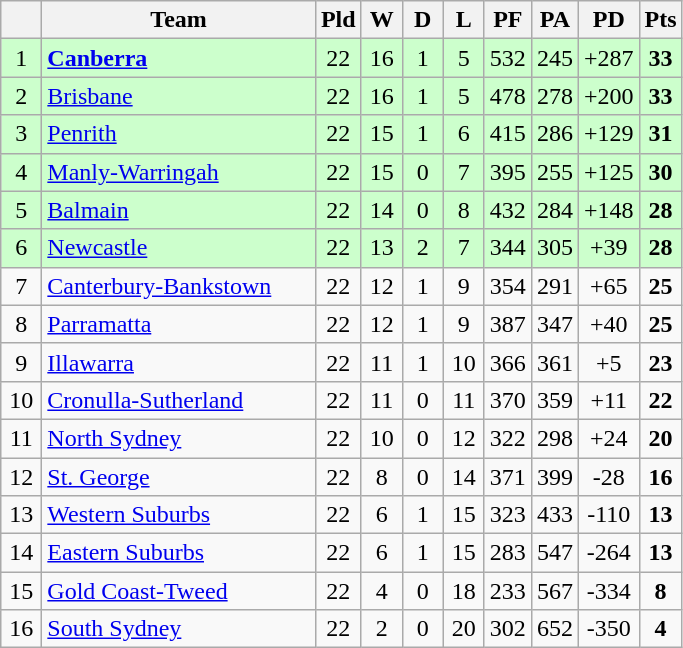<table class="wikitable" style="text-align:center;">
<tr>
<th style="width:20px;" abbr="Position×"></th>
<th width=175>Team</th>
<th style="width:20px;" abbr="Played">Pld</th>
<th style="width:20px;" abbr="Won">W</th>
<th style="width:20px;" abbr="Drawn">D</th>
<th style="width:20px;" abbr="Lost">L</th>
<th style="width:20px;" abbr="Points for">PF</th>
<th style="width:20px;" abbr="Points against">PA</th>
<th style="width:20px;" abbr="Points difference">PD</th>
<th style="width:20px;" abbr="Points">Pts</th>
</tr>
<tr style="background:#cfc;">
<td>1</td>
<td style="text-align:left;"> <strong><a href='#'>Canberra</a></strong></td>
<td>22</td>
<td>16</td>
<td>1</td>
<td>5</td>
<td>532</td>
<td>245</td>
<td>+287</td>
<td><strong>33</strong></td>
</tr>
<tr style="background:#cfc;">
<td>2</td>
<td style="text-align:left;"> <a href='#'>Brisbane</a></td>
<td>22</td>
<td>16</td>
<td>1</td>
<td>5</td>
<td>478</td>
<td>278</td>
<td>+200</td>
<td><strong>33</strong></td>
</tr>
<tr style="background:#cfc;">
<td>3</td>
<td style="text-align:left;"> <a href='#'>Penrith</a></td>
<td>22</td>
<td>15</td>
<td>1</td>
<td>6</td>
<td>415</td>
<td>286</td>
<td>+129</td>
<td><strong>31</strong></td>
</tr>
<tr style="background:#cfc;">
<td>4</td>
<td style="text-align:left;"> <a href='#'>Manly-Warringah</a></td>
<td>22</td>
<td>15</td>
<td>0</td>
<td>7</td>
<td>395</td>
<td>255</td>
<td>+125</td>
<td><strong>30</strong></td>
</tr>
<tr style="background:#cfc;">
<td>5</td>
<td style="text-align:left;"> <a href='#'>Balmain</a></td>
<td>22</td>
<td>14</td>
<td>0</td>
<td>8</td>
<td>432</td>
<td>284</td>
<td>+148</td>
<td><strong>28</strong></td>
</tr>
<tr style="background:#cfc;">
<td>6</td>
<td style="text-align:left;"> <a href='#'>Newcastle</a></td>
<td>22</td>
<td>13</td>
<td>2</td>
<td>7</td>
<td>344</td>
<td>305</td>
<td>+39</td>
<td><strong>28</strong></td>
</tr>
<tr>
<td>7</td>
<td style="text-align:left;"> <a href='#'>Canterbury-Bankstown</a></td>
<td>22</td>
<td>12</td>
<td>1</td>
<td>9</td>
<td>354</td>
<td>291</td>
<td>+65</td>
<td><strong>25</strong></td>
</tr>
<tr>
<td>8</td>
<td style="text-align:left;"> <a href='#'>Parramatta</a></td>
<td>22</td>
<td>12</td>
<td>1</td>
<td>9</td>
<td>387</td>
<td>347</td>
<td>+40</td>
<td><strong>25</strong></td>
</tr>
<tr>
<td>9</td>
<td style="text-align:left;"> <a href='#'>Illawarra</a></td>
<td>22</td>
<td>11</td>
<td>1</td>
<td>10</td>
<td>366</td>
<td>361</td>
<td>+5</td>
<td><strong>23</strong></td>
</tr>
<tr>
<td>10</td>
<td style="text-align:left;"> <a href='#'>Cronulla-Sutherland</a></td>
<td>22</td>
<td>11</td>
<td>0</td>
<td>11</td>
<td>370</td>
<td>359</td>
<td>+11</td>
<td><strong>22</strong></td>
</tr>
<tr>
<td>11</td>
<td style="text-align:left;"> <a href='#'>North Sydney</a></td>
<td>22</td>
<td>10</td>
<td>0</td>
<td>12</td>
<td>322</td>
<td>298</td>
<td>+24</td>
<td><strong>20</strong></td>
</tr>
<tr>
<td>12</td>
<td style="text-align:left;"> <a href='#'>St. George</a></td>
<td>22</td>
<td>8</td>
<td>0</td>
<td>14</td>
<td>371</td>
<td>399</td>
<td>-28</td>
<td><strong>16</strong></td>
</tr>
<tr>
<td>13</td>
<td style="text-align:left;"> <a href='#'>Western Suburbs</a></td>
<td>22</td>
<td>6</td>
<td>1</td>
<td>15</td>
<td>323</td>
<td>433</td>
<td>-110</td>
<td><strong>13</strong></td>
</tr>
<tr>
<td>14</td>
<td style="text-align:left;"> <a href='#'>Eastern Suburbs</a></td>
<td>22</td>
<td>6</td>
<td>1</td>
<td>15</td>
<td>283</td>
<td>547</td>
<td>-264</td>
<td><strong>13</strong></td>
</tr>
<tr>
<td>15</td>
<td style="text-align:left;"><a href='#'>Gold Coast-Tweed</a></td>
<td>22</td>
<td>4</td>
<td>0</td>
<td>18</td>
<td>233</td>
<td>567</td>
<td>-334</td>
<td><strong>8</strong></td>
</tr>
<tr>
<td>16</td>
<td style="text-align:left;"> <a href='#'>South Sydney</a></td>
<td>22</td>
<td>2</td>
<td>0</td>
<td>20</td>
<td>302</td>
<td>652</td>
<td>-350</td>
<td><strong>4</strong></td>
</tr>
</table>
